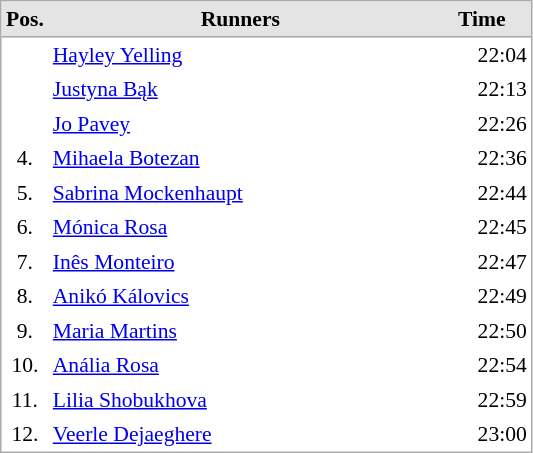<table cellspacing="0" cellpadding="3" style="border:1px solid #AAAAAA;font-size:90%">
<tr bgcolor="#E4E4E4">
<th style="border-bottom:1px solid #AAAAAA" width=10>Pos.</th>
<th style="border-bottom:1px solid #AAAAAA" width=250>Runners</th>
<th style="border-bottom:1px solid #AAAAAA" width=60>Time</th>
</tr>
<tr align="center">
<td align="center"></td>
<td align="left"> <a href='#'>Hayley Yelling</a></td>
<td align="right">22:04</td>
</tr>
<tr align="center">
<td align="center"></td>
<td align="left"> <a href='#'>Justyna Bąk</a></td>
<td align="right">22:13</td>
</tr>
<tr align="center">
<td align="center"></td>
<td align="left"> <a href='#'>Jo Pavey</a></td>
<td align="right">22:26</td>
</tr>
<tr align="center">
<td align="center">4.</td>
<td align="left"> <a href='#'>Mihaela Botezan</a></td>
<td align="right">22:36</td>
</tr>
<tr align="center">
<td align="center">5.</td>
<td align="left"> <a href='#'>Sabrina Mockenhaupt</a></td>
<td align="right">22:44</td>
</tr>
<tr align="center">
<td align="center">6.</td>
<td align="left"> <a href='#'>Mónica Rosa</a></td>
<td align="right">22:45</td>
</tr>
<tr align="center">
<td align="center">7.</td>
<td align="left"> <a href='#'>Inês Monteiro</a></td>
<td align="right">22:47</td>
</tr>
<tr align="center">
<td align="center">8.</td>
<td align="left"> <a href='#'>Anikó Kálovics</a></td>
<td align="right">22:49</td>
</tr>
<tr align="center">
<td align="center">9.</td>
<td align="left"> <a href='#'>Maria Martins</a></td>
<td align="right">22:50</td>
</tr>
<tr align="center">
<td align="center">10.</td>
<td align="left"> <a href='#'>Anália Rosa</a></td>
<td align="right">22:54</td>
</tr>
<tr align="center">
<td align="center">11.</td>
<td align="left"> <a href='#'>Lilia Shobukhova</a></td>
<td align="right">22:59</td>
</tr>
<tr align="center">
<td align="center">12.</td>
<td align="left"> <a href='#'>Veerle Dejaeghere</a></td>
<td align="right">23:00</td>
</tr>
</table>
